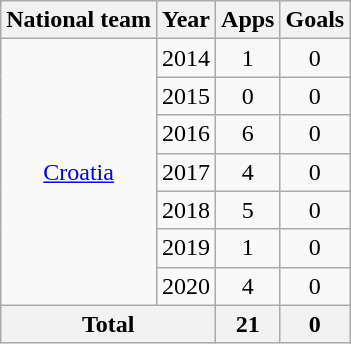<table class=wikitable style="text-align: center">
<tr>
<th>National team</th>
<th>Year</th>
<th>Apps</th>
<th>Goals</th>
</tr>
<tr>
<td rowspan="7"><a href='#'>Croatia</a></td>
<td>2014</td>
<td>1</td>
<td>0</td>
</tr>
<tr>
<td>2015</td>
<td>0</td>
<td>0</td>
</tr>
<tr>
<td>2016</td>
<td>6</td>
<td>0</td>
</tr>
<tr>
<td>2017</td>
<td>4</td>
<td>0</td>
</tr>
<tr>
<td>2018</td>
<td>5</td>
<td>0</td>
</tr>
<tr>
<td>2019</td>
<td>1</td>
<td>0</td>
</tr>
<tr>
<td>2020</td>
<td>4</td>
<td>0</td>
</tr>
<tr>
<th colspan=2>Total</th>
<th>21</th>
<th>0</th>
</tr>
</table>
